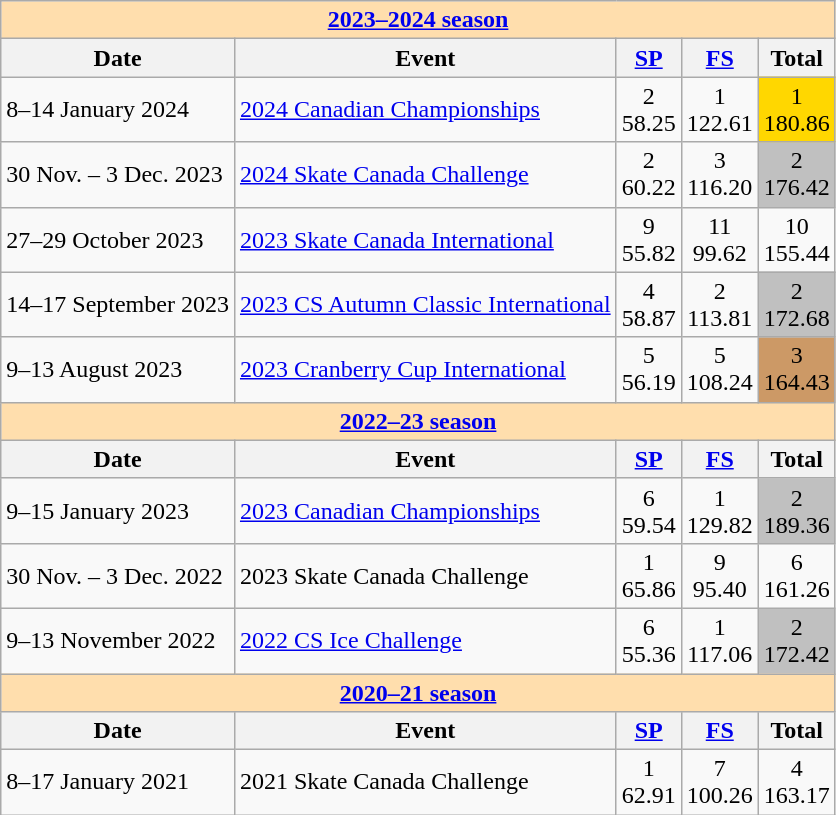<table class="wikitable">
<tr>
<td style="background-color: #ffdead; " colspan=5 align=center><a href='#'><strong>2023–2024 season</strong></a></td>
</tr>
<tr>
<th>Date</th>
<th>Event</th>
<th><a href='#'>SP</a></th>
<th><a href='#'>FS</a></th>
<th>Total</th>
</tr>
<tr>
<td>8–14 January 2024</td>
<td><a href='#'>2024 Canadian Championships</a></td>
<td align=center>2 <br> 58.25</td>
<td align=center>1 <br> 122.61</td>
<td align=center bgcolor=gold>1 <br> 180.86</td>
</tr>
<tr>
<td>30 Nov. – 3 Dec. 2023</td>
<td><a href='#'>2024 Skate Canada Challenge</a></td>
<td align=center>2 <br> 60.22</td>
<td align=center>3 <br> 116.20</td>
<td align=center bgcolor=silver>2 <br> 176.42</td>
</tr>
<tr>
<td>27–29 October 2023</td>
<td><a href='#'>2023 Skate Canada International</a></td>
<td align=center>9 <br> 55.82</td>
<td align=center>11 <br> 99.62</td>
<td align=center>10 <br>155.44</td>
</tr>
<tr>
<td>14–17 September 2023</td>
<td><a href='#'>2023 CS Autumn Classic International</a></td>
<td align=center>4 <br> 58.87</td>
<td align=center>2 <br> 113.81</td>
<td align=center bgcolor=silver>2 <br> 172.68</td>
</tr>
<tr>
<td>9–13 August 2023</td>
<td><a href='#'>2023 Cranberry Cup International</a></td>
<td align=center>5 <br> 56.19</td>
<td align=center>5 <br> 108.24</td>
<td align=center bgcolor=cc9966>3 <br> 164.43</td>
</tr>
<tr>
<td style="background-color: #ffdead; " colspan=5 align=center><a href='#'><strong>2022–23 season</strong></a></td>
</tr>
<tr>
<th>Date</th>
<th>Event</th>
<th><a href='#'>SP</a></th>
<th><a href='#'>FS</a></th>
<th>Total</th>
</tr>
<tr>
<td>9–15 January 2023</td>
<td><a href='#'>2023 Canadian Championships</a></td>
<td align=center>6 <br> 59.54</td>
<td align=center>1 <br> 129.82</td>
<td align=center bgcolor=silver>2 <br> 189.36</td>
</tr>
<tr>
<td>30 Nov. – 3 Dec. 2022</td>
<td>2023 Skate Canada Challenge</td>
<td align=center>1 <br> 65.86</td>
<td align=center>9 <br> 95.40</td>
<td align=center>6 <br> 161.26</td>
</tr>
<tr>
<td>9–13 November 2022</td>
<td><a href='#'>2022 CS Ice Challenge</a></td>
<td align=center>6 <br> 55.36</td>
<td align=center>1 <br> 117.06</td>
<td align=center bgcolor=silver>2 <br> 172.42</td>
</tr>
<tr>
<td style="background-color: #ffdead; " colspan=5 align=center><a href='#'><strong>2020–21 season</strong></a></td>
</tr>
<tr>
<th>Date</th>
<th>Event</th>
<th><a href='#'>SP</a></th>
<th><a href='#'>FS</a></th>
<th>Total</th>
</tr>
<tr>
<td>8–17 January 2021</td>
<td>2021 Skate Canada Challenge</td>
<td align=center>1 <br> 62.91</td>
<td align=center>7 <br> 100.26</td>
<td align=center>4 <br> 163.17</td>
</tr>
</table>
